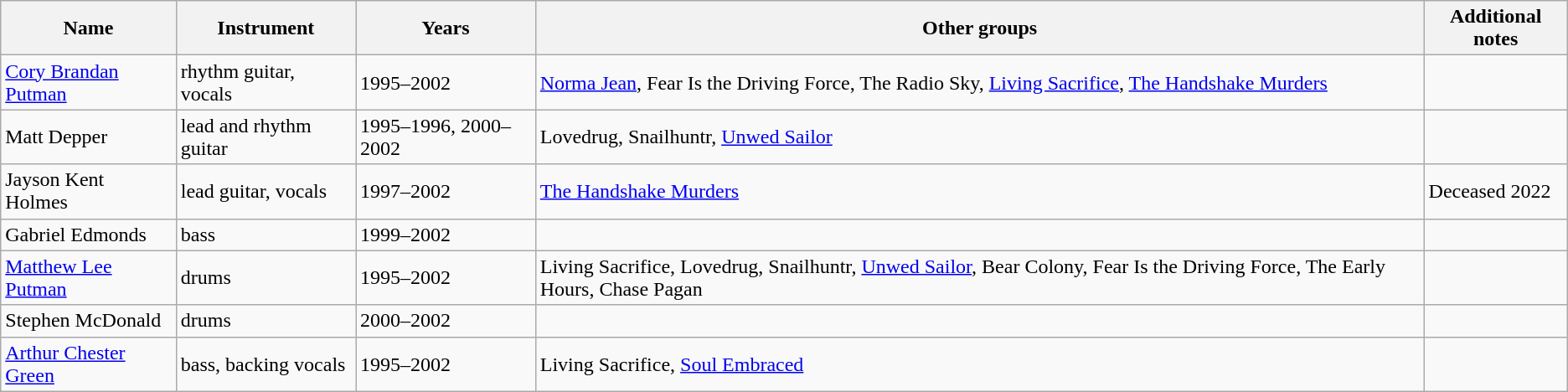<table class="wikitable">
<tr>
<th>Name</th>
<th>Instrument</th>
<th>Years</th>
<th>Other groups</th>
<th>Additional notes</th>
</tr>
<tr>
<td><a href='#'>Cory Brandan Putman</a></td>
<td>rhythm guitar, vocals</td>
<td>1995–2002</td>
<td><a href='#'>Norma Jean</a>, Fear Is the Driving Force, The Radio Sky, <a href='#'>Living Sacrifice</a>, <a href='#'>The Handshake Murders</a></td>
<td></td>
</tr>
<tr>
<td>Matt Depper</td>
<td>lead and rhythm guitar</td>
<td>1995–1996, 2000–2002</td>
<td>Lovedrug, Snailhuntr, <a href='#'>Unwed Sailor</a></td>
<td></td>
</tr>
<tr>
<td>Jayson Kent Holmes</td>
<td>lead guitar, vocals</td>
<td>1997–2002</td>
<td><a href='#'>The Handshake Murders</a></td>
<td>Deceased 2022</td>
</tr>
<tr>
<td>Gabriel Edmonds</td>
<td>bass</td>
<td>1999–2002</td>
<td></td>
<td></td>
</tr>
<tr>
<td><a href='#'>Matthew Lee Putman</a></td>
<td>drums</td>
<td>1995–2002</td>
<td>Living Sacrifice, Lovedrug, Snailhuntr, <a href='#'>Unwed Sailor</a>, Bear Colony, Fear Is the Driving Force, The Early Hours, Chase Pagan</td>
<td></td>
</tr>
<tr>
<td>Stephen McDonald</td>
<td>drums</td>
<td>2000–2002</td>
<td></td>
<td></td>
</tr>
<tr>
<td><a href='#'>Arthur Chester Green</a></td>
<td>bass, backing vocals</td>
<td>1995–2002</td>
<td>Living Sacrifice, <a href='#'>Soul Embraced</a></td>
<td></td>
</tr>
</table>
